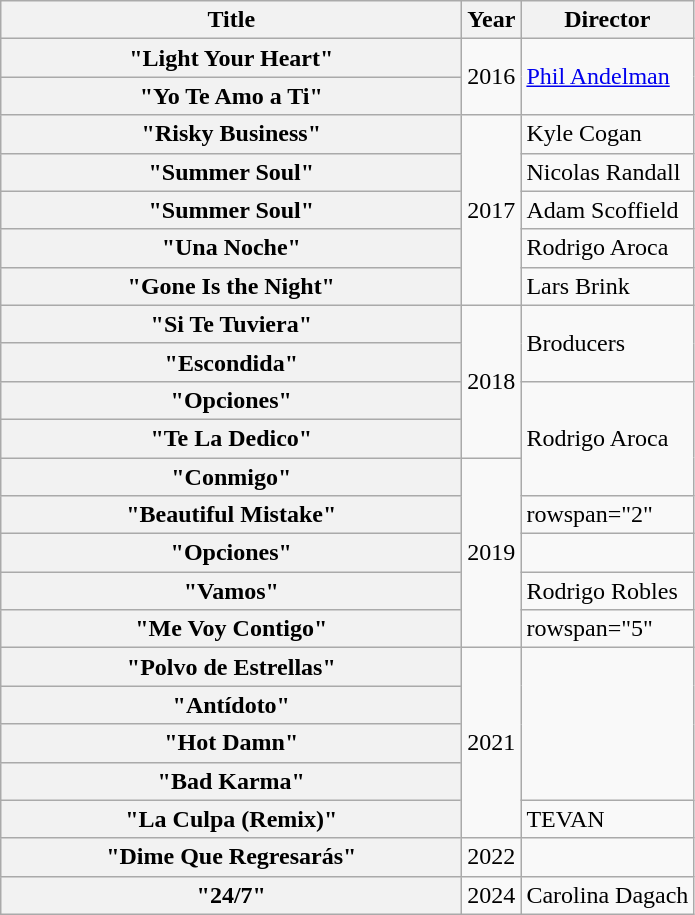<table class="wikitable plainrowheaders">
<tr>
<th width="300" scope="col">Title</th>
<th scope="col">Year</th>
<th scope="col">Director</th>
</tr>
<tr>
<th scope="row">"Light Your Heart"</th>
<td rowspan="2">2016</td>
<td rowspan="2"><a href='#'>Phil Andelman</a></td>
</tr>
<tr>
<th scope="row">"Yo Te Amo a Ti"<br></th>
</tr>
<tr>
<th scope="row">"Risky Business"</th>
<td rowspan="5">2017</td>
<td>Kyle Cogan</td>
</tr>
<tr>
<th scope="row">"Summer Soul"</th>
<td>Nicolas Randall</td>
</tr>
<tr>
<th scope="row">"Summer Soul" </th>
<td>Adam Scoffield</td>
</tr>
<tr>
<th scope="row">"Una Noche"<br></th>
<td>Rodrigo Aroca</td>
</tr>
<tr>
<th scope="row">"Gone Is the Night"<br></th>
<td>Lars Brink</td>
</tr>
<tr>
<th scope="row">"Si Te Tuviera"</th>
<td rowspan="4">2018</td>
<td rowspan="2">Broducers</td>
</tr>
<tr>
<th scope="row">"Escondida"</th>
</tr>
<tr>
<th scope="row">"Opciones"</th>
<td rowspan="3">Rodrigo Aroca</td>
</tr>
<tr>
<th scope="row">"Te La Dedico"</th>
</tr>
<tr>
<th scope="row">"Conmigo"</th>
<td rowspan="5">2019</td>
</tr>
<tr>
<th scope="row">"Beautiful Mistake" </th>
<td>rowspan="2" </td>
</tr>
<tr>
<th scope="row">"Opciones" </th>
</tr>
<tr>
<th scope="row">"Vamos"</th>
<td>Rodrigo Robles</td>
</tr>
<tr>
<th scope="row">"Me Voy Contigo"</th>
<td>rowspan="5" </td>
</tr>
<tr>
<th scope="row">"Polvo de Estrellas" <br></th>
<td rowspan="5">2021</td>
</tr>
<tr>
<th scope="row">"Antídoto"<br></th>
</tr>
<tr>
<th scope="row">"Hot Damn" </th>
</tr>
<tr>
<th scope="row">"Bad Karma" </th>
</tr>
<tr>
<th scope="row">"La Culpa (Remix)"<br></th>
<td>TEVAN</td>
</tr>
<tr>
<th scope="row">"Dime Que Regresarás"<br></th>
<td>2022</td>
<td></td>
</tr>
<tr>
<th scope="row">"24/7"<br></th>
<td>2024</td>
<td>Carolina Dagach</td>
</tr>
</table>
